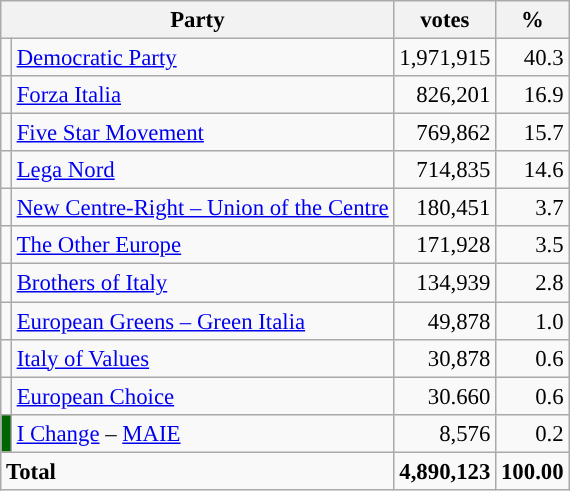<table class="wikitable" style="font-size:95%">
<tr>
<th colspan=2>Party</th>
<th>votes</th>
<th>%</th>
</tr>
<tr>
<td></td>
<td><a href='#'>Democratic Party</a></td>
<td align=right>1,971,915</td>
<td align=right>40.3</td>
</tr>
<tr>
<td></td>
<td><a href='#'>Forza Italia</a></td>
<td align=right>826,201</td>
<td align=right>16.9</td>
</tr>
<tr>
<td></td>
<td><a href='#'>Five Star Movement</a></td>
<td align=right>769,862</td>
<td align=right>15.7</td>
</tr>
<tr>
<td></td>
<td><a href='#'>Lega Nord</a></td>
<td align=right>714,835</td>
<td align=right>14.6</td>
</tr>
<tr>
<td></td>
<td><a href='#'>New Centre-Right – Union of the Centre</a></td>
<td align=right>180,451</td>
<td align=right>3.7</td>
</tr>
<tr>
<td></td>
<td><a href='#'>The Other Europe</a></td>
<td align=right>171,928</td>
<td align=right>3.5</td>
</tr>
<tr>
<td></td>
<td><a href='#'>Brothers of Italy</a></td>
<td align=right>134,939</td>
<td align=right>2.8</td>
</tr>
<tr>
<td></td>
<td><a href='#'>European Greens – Green Italia</a></td>
<td align=right>49,878</td>
<td align=right>1.0</td>
</tr>
<tr>
<td></td>
<td><a href='#'>Italy of Values</a></td>
<td align=right>30,878</td>
<td align=right>0.6</td>
</tr>
<tr>
<td></td>
<td><a href='#'>European Choice</a></td>
<td align=right>30.660</td>
<td align=right>0.6</td>
</tr>
<tr>
<td bgcolor="darkgreen"></td>
<td><a href='#'>I Change</a> – <a href='#'>MAIE</a></td>
<td align=right>8,576</td>
<td align=right>0.2</td>
</tr>
<tr>
<td colspan=2><strong>Total</strong></td>
<td align=right><strong>4,890,123</strong></td>
<td align=right><strong>100.00</strong></td>
</tr>
</table>
